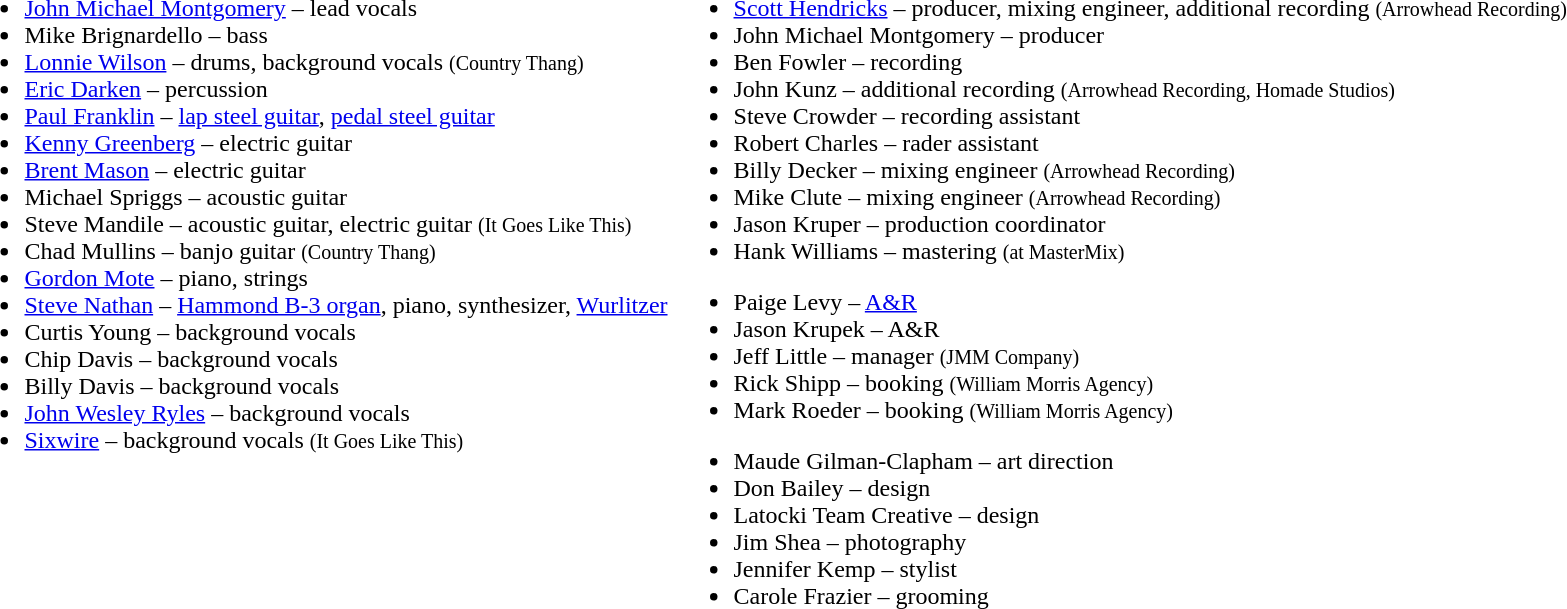<table>
<tr>
<td valign=top><br><ul><li><a href='#'>John Michael Montgomery</a> – lead vocals</li><li>Mike Brignardello – bass</li><li><a href='#'>Lonnie Wilson</a> – drums, background vocals <small>(Country Thang)</small></li><li><a href='#'>Eric Darken</a> – percussion</li><li><a href='#'>Paul Franklin</a> – <a href='#'>lap steel guitar</a>, <a href='#'>pedal steel guitar</a></li><li><a href='#'>Kenny Greenberg</a> – electric guitar</li><li><a href='#'>Brent Mason</a> – electric guitar</li><li>Michael Spriggs – acoustic guitar</li><li>Steve Mandile – acoustic guitar, electric guitar <small>(It Goes Like This)</small></li><li>Chad Mullins – banjo guitar <small>(Country Thang)</small></li><li><a href='#'>Gordon Mote</a> – piano, strings</li><li><a href='#'>Steve Nathan</a> – <a href='#'>Hammond B-3 organ</a>, piano, synthesizer, <a href='#'>Wurlitzer</a></li><li>Curtis Young – background vocals</li><li>Chip Davis – background vocals</li><li>Billy Davis – background vocals</li><li><a href='#'>John Wesley Ryles</a> – background vocals</li><li><a href='#'>Sixwire</a> – background vocals <small>(It Goes Like This)</small></li></ul></td>
<td valign=top><br><ul><li><a href='#'>Scott Hendricks</a> – producer, mixing engineer, additional recording <small>(Arrowhead Recording)</small></li><li>John Michael Montgomery – producer</li><li>Ben Fowler – recording</li><li>John Kunz – additional recording <small>(Arrowhead Recording, Homade Studios)</small></li><li>Steve Crowder – recording assistant</li><li>Robert Charles – rader assistant</li><li>Billy Decker – mixing engineer <small>(Arrowhead Recording)</small></li><li>Mike Clute – mixing engineer <small>(Arrowhead Recording)</small></li><li>Jason Kruper – production coordinator</li><li>Hank Williams – mastering <small>(at MasterMix)</small></li></ul><ul><li>Paige Levy – <a href='#'>A&R</a></li><li>Jason Krupek – A&R</li><li>Jeff Little – manager <small>(JMM Company)</small></li><li>Rick Shipp – booking <small>(William Morris Agency)</small></li><li>Mark Roeder – booking <small>(William Morris Agency)</small></li></ul><ul><li>Maude Gilman-Clapham – art direction</li><li>Don Bailey – design</li><li>Latocki Team Creative – design</li><li>Jim Shea – photography</li><li>Jennifer Kemp – stylist</li><li>Carole Frazier – grooming</li></ul></td>
</tr>
</table>
